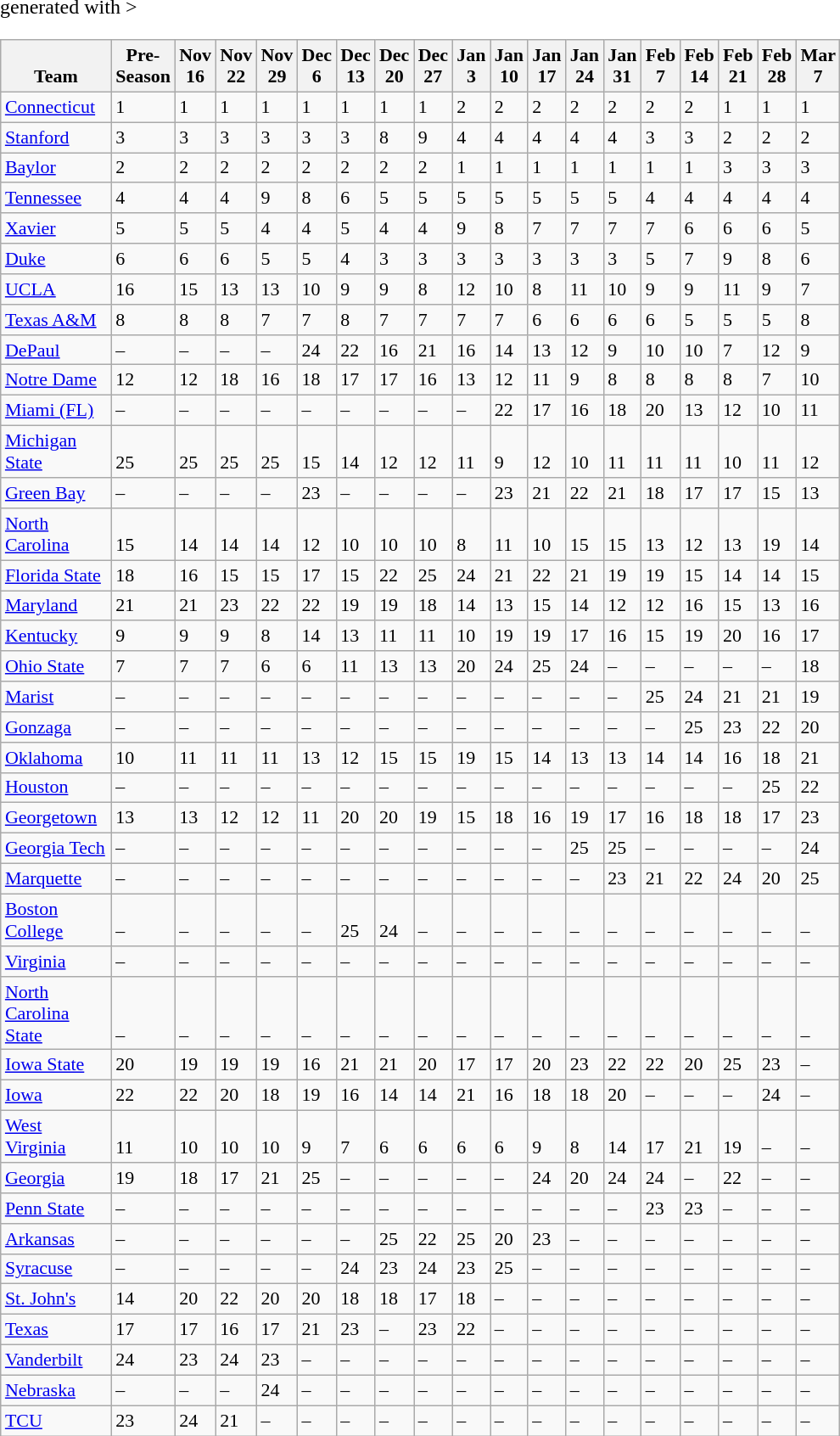<table class="wikitable sortable" <hiddentext>generated with >
<tr style="font-size:11pt"  valign="bottom">
<th width="80" height="15">Team</th>
<th width="20">Pre- Season</th>
<th width="20">Nov 16</th>
<th width="20">Nov 22</th>
<th width="20">Nov 29</th>
<th width="20">Dec 6</th>
<th width="20">Dec 13</th>
<th width="20">Dec 20</th>
<th width="20">Dec 27</th>
<th width="20">Jan 3</th>
<th width="20">Jan 10</th>
<th width="20">Jan 17</th>
<th width="20">Jan 24</th>
<th width="20">Jan 31</th>
<th width="20">Feb 7</th>
<th width="20">Feb 14</th>
<th width="20">Feb 21</th>
<th width="20">Feb 28</th>
<th width="20">Mar 7</th>
</tr>
<tr style="font-size:11pt"  valign="bottom">
<td height="15"><a href='#'>Connecticut</a></td>
<td>1</td>
<td>1</td>
<td>1</td>
<td>1</td>
<td>1</td>
<td>1</td>
<td>1</td>
<td>1</td>
<td>2</td>
<td>2</td>
<td>2</td>
<td>2</td>
<td>2</td>
<td>2</td>
<td>2</td>
<td>1</td>
<td>1</td>
<td>1</td>
</tr>
<tr style="font-size:11pt"  valign="bottom">
<td height="15"><a href='#'>Stanford</a></td>
<td>3</td>
<td>3</td>
<td>3</td>
<td>3</td>
<td>3</td>
<td>3</td>
<td>8</td>
<td>9</td>
<td>4</td>
<td>4</td>
<td>4</td>
<td>4</td>
<td>4</td>
<td>3</td>
<td>3</td>
<td>2</td>
<td>2</td>
<td>2</td>
</tr>
<tr style="font-size:11pt"  valign="bottom">
<td height="15"><a href='#'>Baylor</a></td>
<td>2</td>
<td>2</td>
<td>2</td>
<td>2</td>
<td>2</td>
<td>2</td>
<td>2</td>
<td>2</td>
<td>1</td>
<td>1</td>
<td>1</td>
<td>1</td>
<td>1</td>
<td>1</td>
<td>1</td>
<td>3</td>
<td>3</td>
<td>3</td>
</tr>
<tr style="font-size:11pt"  valign="bottom">
<td height="15"><a href='#'>Tennessee</a></td>
<td>4</td>
<td>4</td>
<td>4</td>
<td>9</td>
<td>8</td>
<td>6</td>
<td>5</td>
<td>5</td>
<td>5</td>
<td>5</td>
<td>5</td>
<td>5</td>
<td>5</td>
<td>4</td>
<td>4</td>
<td>4</td>
<td>4</td>
<td>4</td>
</tr>
<tr style="font-size:11pt"  valign="bottom">
<td height="15"><a href='#'>Xavier</a></td>
<td>5</td>
<td>5</td>
<td>5</td>
<td>4</td>
<td>4</td>
<td>5</td>
<td>4</td>
<td>4</td>
<td>9</td>
<td>8</td>
<td>7</td>
<td>7</td>
<td>7</td>
<td>7</td>
<td>6</td>
<td>6</td>
<td>6</td>
<td>5</td>
</tr>
<tr style="font-size:11pt"  valign="bottom">
<td height="15"><a href='#'>Duke</a></td>
<td>6</td>
<td>6</td>
<td>6</td>
<td>5</td>
<td>5</td>
<td>4</td>
<td>3</td>
<td>3</td>
<td>3</td>
<td>3</td>
<td>3</td>
<td>3</td>
<td>3</td>
<td>5</td>
<td>7</td>
<td>9</td>
<td>8</td>
<td>6</td>
</tr>
<tr style="font-size:11pt"  valign="bottom">
<td height="15"><a href='#'>UCLA</a></td>
<td>16</td>
<td>15</td>
<td>13</td>
<td>13</td>
<td>10</td>
<td>9</td>
<td>9</td>
<td>8</td>
<td>12</td>
<td>10</td>
<td>8</td>
<td>11</td>
<td>10</td>
<td>9</td>
<td>9</td>
<td>11</td>
<td>9</td>
<td>7</td>
</tr>
<tr style="font-size:11pt"  valign="bottom">
<td height="15"><a href='#'>Texas A&M</a></td>
<td>8</td>
<td>8</td>
<td>8</td>
<td>7</td>
<td>7</td>
<td>8</td>
<td>7</td>
<td>7</td>
<td>7</td>
<td>7</td>
<td>6</td>
<td>6</td>
<td>6</td>
<td>6</td>
<td>5</td>
<td>5</td>
<td>5</td>
<td>8</td>
</tr>
<tr style="font-size:11pt"  valign="bottom">
<td height="15"><a href='#'>DePaul</a></td>
<td data-sort-value=99>–</td>
<td data-sort-value=99>–</td>
<td data-sort-value=99>–</td>
<td data-sort-value=99>–</td>
<td>24</td>
<td>22</td>
<td>16</td>
<td>21</td>
<td>16</td>
<td>14</td>
<td>13</td>
<td>12</td>
<td>9</td>
<td>10</td>
<td>10</td>
<td>7</td>
<td>12</td>
<td>9</td>
</tr>
<tr style="font-size:11pt"  valign="bottom">
<td height="15"><a href='#'>Notre Dame</a></td>
<td>12</td>
<td>12</td>
<td>18</td>
<td>16</td>
<td>18</td>
<td>17</td>
<td>17</td>
<td>16</td>
<td>13</td>
<td>12</td>
<td>11</td>
<td>9</td>
<td>8</td>
<td>8</td>
<td>8</td>
<td>8</td>
<td>7</td>
<td>10</td>
</tr>
<tr style="font-size:11pt"  valign="bottom">
<td height="15"><a href='#'>Miami (FL)</a></td>
<td data-sort-value=99>–</td>
<td data-sort-value=99>–</td>
<td data-sort-value=99>–</td>
<td data-sort-value=99>–</td>
<td data-sort-value=99>–</td>
<td data-sort-value=99>–</td>
<td data-sort-value=99>–</td>
<td data-sort-value=99>–</td>
<td data-sort-value=99>–</td>
<td>22</td>
<td>17</td>
<td>16</td>
<td>18</td>
<td>20</td>
<td>13</td>
<td>12</td>
<td>10</td>
<td>11</td>
</tr>
<tr style="font-size:11pt"  valign="bottom">
<td height="15"><a href='#'>Michigan State</a></td>
<td>25</td>
<td>25</td>
<td>25</td>
<td>25</td>
<td>15</td>
<td>14</td>
<td>12</td>
<td>12</td>
<td>11</td>
<td>9</td>
<td>12</td>
<td>10</td>
<td>11</td>
<td>11</td>
<td>11</td>
<td>10</td>
<td>11</td>
<td>12</td>
</tr>
<tr style="font-size:11pt"  valign="bottom">
<td height="15"><a href='#'>Green Bay</a></td>
<td data-sort-value=99>–</td>
<td data-sort-value=99>–</td>
<td data-sort-value=99>–</td>
<td data-sort-value=99>–</td>
<td>23</td>
<td data-sort-value=99>–</td>
<td data-sort-value=99>–</td>
<td data-sort-value=99>–</td>
<td data-sort-value=99>–</td>
<td>23</td>
<td>21</td>
<td>22</td>
<td>21</td>
<td>18</td>
<td>17</td>
<td>17</td>
<td>15</td>
<td>13</td>
</tr>
<tr style="font-size:11pt"  valign="bottom">
<td height="15"><a href='#'>North Carolina</a></td>
<td>15</td>
<td>14</td>
<td>14</td>
<td>14</td>
<td>12</td>
<td>10</td>
<td>10</td>
<td>10</td>
<td>8</td>
<td>11</td>
<td>10</td>
<td>15</td>
<td>15</td>
<td>13</td>
<td>12</td>
<td>13</td>
<td>19</td>
<td>14</td>
</tr>
<tr style="font-size:11pt"  valign="bottom">
<td height="15"><a href='#'>Florida State</a></td>
<td>18</td>
<td>16</td>
<td>15</td>
<td>15</td>
<td>17</td>
<td>15</td>
<td>22</td>
<td>25</td>
<td>24</td>
<td>21</td>
<td>22</td>
<td>21</td>
<td>19</td>
<td>19</td>
<td>15</td>
<td>14</td>
<td>14</td>
<td>15</td>
</tr>
<tr style="font-size:11pt"  valign="bottom">
<td height="15"><a href='#'>Maryland</a></td>
<td>21</td>
<td>21</td>
<td>23</td>
<td>22</td>
<td>22</td>
<td>19</td>
<td>19</td>
<td>18</td>
<td>14</td>
<td>13</td>
<td>15</td>
<td>14</td>
<td>12</td>
<td>12</td>
<td>16</td>
<td>15</td>
<td>13</td>
<td>16</td>
</tr>
<tr style="font-size:11pt"  valign="bottom">
<td height="15"><a href='#'>Kentucky</a></td>
<td>9</td>
<td>9</td>
<td>9</td>
<td>8</td>
<td>14</td>
<td>13</td>
<td>11</td>
<td>11</td>
<td>10</td>
<td>19</td>
<td>19</td>
<td>17</td>
<td>16</td>
<td>15</td>
<td>19</td>
<td>20</td>
<td>16</td>
<td>17</td>
</tr>
<tr style="font-size:11pt"  valign="bottom">
<td height="15"><a href='#'>Ohio State</a></td>
<td>7</td>
<td>7</td>
<td>7</td>
<td>6</td>
<td>6</td>
<td>11</td>
<td>13</td>
<td>13</td>
<td>20</td>
<td>24</td>
<td>25</td>
<td>24</td>
<td data-sort-value=99>–</td>
<td data-sort-value=99>–</td>
<td data-sort-value=99>–</td>
<td data-sort-value=99>–</td>
<td data-sort-value=99>–</td>
<td>18</td>
</tr>
<tr style="font-size:11pt"  valign="bottom">
<td height="15"><a href='#'>Marist</a></td>
<td data-sort-value=99>–</td>
<td data-sort-value=99>–</td>
<td data-sort-value=99>–</td>
<td data-sort-value=99>–</td>
<td data-sort-value=99>–</td>
<td data-sort-value=99>–</td>
<td data-sort-value=99>–</td>
<td data-sort-value=99>–</td>
<td data-sort-value=99>–</td>
<td data-sort-value=99>–</td>
<td data-sort-value=99>–</td>
<td data-sort-value=99>–</td>
<td data-sort-value=99>–</td>
<td>25</td>
<td>24</td>
<td>21</td>
<td>21</td>
<td>19</td>
</tr>
<tr style="font-size:11pt"  valign="bottom">
<td height="15"><a href='#'>Gonzaga</a></td>
<td data-sort-value=99>–</td>
<td data-sort-value=99>–</td>
<td data-sort-value=99>–</td>
<td data-sort-value=99>–</td>
<td data-sort-value=99>–</td>
<td data-sort-value=99>–</td>
<td data-sort-value=99>–</td>
<td data-sort-value=99>–</td>
<td data-sort-value=99>–</td>
<td data-sort-value=99>–</td>
<td data-sort-value=99>–</td>
<td data-sort-value=99>–</td>
<td data-sort-value=99>–</td>
<td data-sort-value=99>–</td>
<td>25</td>
<td>23</td>
<td>22</td>
<td>20</td>
</tr>
<tr style="font-size:11pt"  valign="bottom">
<td height="15"><a href='#'>Oklahoma</a></td>
<td>10</td>
<td>11</td>
<td>11</td>
<td>11</td>
<td>13</td>
<td>12</td>
<td>15</td>
<td>15</td>
<td>19</td>
<td>15</td>
<td>14</td>
<td>13</td>
<td>13</td>
<td>14</td>
<td>14</td>
<td>16</td>
<td>18</td>
<td>21</td>
</tr>
<tr style="font-size:11pt"  valign="bottom">
<td height="15"><a href='#'>Houston</a></td>
<td data-sort-value=99>–</td>
<td data-sort-value=99>–</td>
<td data-sort-value=99>–</td>
<td data-sort-value=99>–</td>
<td data-sort-value=99>–</td>
<td data-sort-value=99>–</td>
<td data-sort-value=99>–</td>
<td data-sort-value=99>–</td>
<td data-sort-value=99>–</td>
<td data-sort-value=99>–</td>
<td data-sort-value=99>–</td>
<td data-sort-value=99>–</td>
<td data-sort-value=99>–</td>
<td data-sort-value=99>–</td>
<td data-sort-value=99>–</td>
<td data-sort-value=99>–</td>
<td>25</td>
<td>22</td>
</tr>
<tr style="font-size:11pt"  valign="bottom">
<td height="15"><a href='#'>Georgetown</a></td>
<td>13</td>
<td>13</td>
<td>12</td>
<td>12</td>
<td>11</td>
<td>20</td>
<td>20</td>
<td>19</td>
<td>15</td>
<td>18</td>
<td>16</td>
<td>19</td>
<td>17</td>
<td>16</td>
<td>18</td>
<td>18</td>
<td>17</td>
<td>23</td>
</tr>
<tr style="font-size:11pt"  valign="bottom">
<td height="15"><a href='#'>Georgia Tech</a></td>
<td data-sort-value=99>–</td>
<td data-sort-value=99>–</td>
<td data-sort-value=99>–</td>
<td data-sort-value=99>–</td>
<td data-sort-value=99>–</td>
<td data-sort-value=99>–</td>
<td data-sort-value=99>–</td>
<td data-sort-value=99>–</td>
<td data-sort-value=99>–</td>
<td data-sort-value=99>–</td>
<td data-sort-value=99>–</td>
<td>25</td>
<td>25</td>
<td data-sort-value=99>–</td>
<td data-sort-value=99>–</td>
<td data-sort-value=99>–</td>
<td data-sort-value=99>–</td>
<td>24</td>
</tr>
<tr style="font-size:11pt"  valign="bottom">
<td height="15"><a href='#'>Marquette</a></td>
<td data-sort-value=99>–</td>
<td data-sort-value=99>–</td>
<td data-sort-value=99>–</td>
<td data-sort-value=99>–</td>
<td data-sort-value=99>–</td>
<td data-sort-value=99>–</td>
<td data-sort-value=99>–</td>
<td data-sort-value=99>–</td>
<td data-sort-value=99>–</td>
<td data-sort-value=99>–</td>
<td data-sort-value=99>–</td>
<td data-sort-value=99>–</td>
<td>23</td>
<td>21</td>
<td>22</td>
<td>24</td>
<td>20</td>
<td>25</td>
</tr>
<tr style="font-size:11pt"  valign="bottom">
<td height="15"><a href='#'>Boston College</a></td>
<td data-sort-value=99>–</td>
<td data-sort-value=99>–</td>
<td data-sort-value=99>–</td>
<td data-sort-value=99>–</td>
<td data-sort-value=99>–</td>
<td>25</td>
<td>24</td>
<td data-sort-value=99>–</td>
<td data-sort-value=99>–</td>
<td data-sort-value=99>–</td>
<td data-sort-value=99>–</td>
<td data-sort-value=99>–</td>
<td data-sort-value=99>–</td>
<td data-sort-value=99>–</td>
<td data-sort-value=99>–</td>
<td data-sort-value=99>–</td>
<td data-sort-value=99>–</td>
<td data-sort-value=99>–</td>
</tr>
<tr style="font-size:11pt"  valign="bottom">
<td height="15"><a href='#'>Virginia</a></td>
<td data-sort-value=99>–</td>
<td data-sort-value=99>–</td>
<td data-sort-value=99>–</td>
<td data-sort-value=99>–</td>
<td data-sort-value=99>–</td>
<td data-sort-value=99>–</td>
<td data-sort-value=99>–</td>
<td data-sort-value=99>–</td>
<td data-sort-value=99>–</td>
<td data-sort-value=99>–</td>
<td data-sort-value=99>–</td>
<td data-sort-value=99>–</td>
<td data-sort-value=99>–</td>
<td data-sort-value=99>–</td>
<td data-sort-value=99>–</td>
<td data-sort-value=99>–</td>
<td data-sort-value=99>–</td>
<td data-sort-value=99>–</td>
</tr>
<tr style="font-size:11pt"  valign="bottom">
<td height="15"><a href='#'>North Carolina State</a></td>
<td data-sort-value=99>–</td>
<td data-sort-value=99>–</td>
<td data-sort-value=99>–</td>
<td data-sort-value=99>–</td>
<td data-sort-value=99>–</td>
<td data-sort-value=99>–</td>
<td data-sort-value=99>–</td>
<td data-sort-value=99>–</td>
<td data-sort-value=99>–</td>
<td data-sort-value=99>–</td>
<td data-sort-value=99>–</td>
<td data-sort-value=99>–</td>
<td data-sort-value=99>–</td>
<td data-sort-value=99>–</td>
<td data-sort-value=99>–</td>
<td data-sort-value=99>–</td>
<td data-sort-value=99>–</td>
<td data-sort-value=99>–</td>
</tr>
<tr style="font-size:11pt"  valign="bottom">
<td height="15"><a href='#'>Iowa State</a></td>
<td>20</td>
<td>19</td>
<td>19</td>
<td>19</td>
<td>16</td>
<td>21</td>
<td>21</td>
<td>20</td>
<td>17</td>
<td>17</td>
<td>20</td>
<td>23</td>
<td>22</td>
<td>22</td>
<td>20</td>
<td>25</td>
<td>23</td>
<td data-sort-value=99>–</td>
</tr>
<tr style="font-size:11pt"  valign="bottom">
<td height="15"><a href='#'>Iowa</a></td>
<td>22</td>
<td>22</td>
<td>20</td>
<td>18</td>
<td>19</td>
<td>16</td>
<td>14</td>
<td>14</td>
<td>21</td>
<td>16</td>
<td>18</td>
<td>18</td>
<td>20</td>
<td data-sort-value=99>–</td>
<td data-sort-value=99>–</td>
<td data-sort-value=99>–</td>
<td>24</td>
<td data-sort-value=99>–</td>
</tr>
<tr style="font-size:11pt"  valign="bottom">
<td height="15"><a href='#'>West Virginia</a></td>
<td>11</td>
<td>10</td>
<td>10</td>
<td>10</td>
<td>9</td>
<td>7</td>
<td>6</td>
<td>6</td>
<td>6</td>
<td>6</td>
<td>9</td>
<td>8</td>
<td>14</td>
<td>17</td>
<td>21</td>
<td>19</td>
<td data-sort-value=99>–</td>
<td data-sort-value=99>–</td>
</tr>
<tr style="font-size:11pt"  valign="bottom">
<td height="15"><a href='#'>Georgia</a></td>
<td>19</td>
<td>18</td>
<td>17</td>
<td>21</td>
<td>25</td>
<td data-sort-value=99>–</td>
<td data-sort-value=99>–</td>
<td data-sort-value=99>–</td>
<td data-sort-value=99>–</td>
<td data-sort-value=99>–</td>
<td>24</td>
<td>20</td>
<td>24</td>
<td>24</td>
<td data-sort-value=99>–</td>
<td>22</td>
<td data-sort-value=99>–</td>
<td data-sort-value=99>–</td>
</tr>
<tr style="font-size:11pt"  valign="bottom">
<td height="15"><a href='#'>Penn State</a></td>
<td data-sort-value=99>–</td>
<td data-sort-value=99>–</td>
<td data-sort-value=99>–</td>
<td data-sort-value=99>–</td>
<td data-sort-value=99>–</td>
<td data-sort-value=99>–</td>
<td data-sort-value=99>–</td>
<td data-sort-value=99>–</td>
<td data-sort-value=99>–</td>
<td data-sort-value=99>–</td>
<td data-sort-value=99>–</td>
<td data-sort-value=99>–</td>
<td data-sort-value=99>–</td>
<td>23</td>
<td>23</td>
<td data-sort-value=99>–</td>
<td data-sort-value=99>–</td>
<td data-sort-value=99>–</td>
</tr>
<tr style="font-size:11pt"  valign="bottom">
<td height="15"><a href='#'>Arkansas</a></td>
<td data-sort-value=99>–</td>
<td data-sort-value=99>–</td>
<td data-sort-value=99>–</td>
<td data-sort-value=99>–</td>
<td data-sort-value=99>–</td>
<td data-sort-value=99>–</td>
<td>25</td>
<td>22</td>
<td>25</td>
<td>20</td>
<td>23</td>
<td data-sort-value=99>–</td>
<td data-sort-value=99>–</td>
<td data-sort-value=99>–</td>
<td data-sort-value=99>–</td>
<td data-sort-value=99>–</td>
<td data-sort-value=99>–</td>
<td data-sort-value=99>–</td>
</tr>
<tr style="font-size:11pt"  valign="bottom">
<td height="15"><a href='#'>Syracuse</a></td>
<td data-sort-value=99>–</td>
<td data-sort-value=99>–</td>
<td data-sort-value=99>–</td>
<td data-sort-value=99>–</td>
<td data-sort-value=99>–</td>
<td>24</td>
<td>23</td>
<td>24</td>
<td>23</td>
<td>25</td>
<td data-sort-value=99>–</td>
<td data-sort-value=99>–</td>
<td data-sort-value=99>–</td>
<td data-sort-value=99>–</td>
<td data-sort-value=99>–</td>
<td data-sort-value=99>–</td>
<td data-sort-value=99>–</td>
<td data-sort-value=99>–</td>
</tr>
<tr style="font-size:11pt"  valign="bottom">
<td height="15"><a href='#'>St. John's</a></td>
<td>14</td>
<td>20</td>
<td>22</td>
<td>20</td>
<td>20</td>
<td>18</td>
<td>18</td>
<td>17</td>
<td>18</td>
<td data-sort-value=99>–</td>
<td data-sort-value=99>–</td>
<td data-sort-value=99>–</td>
<td data-sort-value=99>–</td>
<td data-sort-value=99>–</td>
<td data-sort-value=99>–</td>
<td data-sort-value=99>–</td>
<td data-sort-value=99>–</td>
<td data-sort-value=99>–</td>
</tr>
<tr style="font-size:11pt"  valign="bottom">
<td height="15"><a href='#'>Texas</a></td>
<td>17</td>
<td>17</td>
<td>16</td>
<td>17</td>
<td>21</td>
<td>23</td>
<td data-sort-value=99>–</td>
<td>23</td>
<td>22</td>
<td data-sort-value=99>–</td>
<td data-sort-value=99>–</td>
<td data-sort-value=99>–</td>
<td data-sort-value=99>–</td>
<td data-sort-value=99>–</td>
<td data-sort-value=99>–</td>
<td data-sort-value=99>–</td>
<td data-sort-value=99>–</td>
<td data-sort-value=99>–</td>
</tr>
<tr style="font-size:11pt"  valign="bottom">
<td height="15"><a href='#'>Vanderbilt</a></td>
<td>24</td>
<td>23</td>
<td>24</td>
<td>23</td>
<td data-sort-value=99>–</td>
<td data-sort-value=99>–</td>
<td data-sort-value=99>–</td>
<td data-sort-value=99>–</td>
<td data-sort-value=99>–</td>
<td data-sort-value=99>–</td>
<td data-sort-value=99>–</td>
<td data-sort-value=99>–</td>
<td data-sort-value=99>–</td>
<td data-sort-value=99>–</td>
<td data-sort-value=99>–</td>
<td data-sort-value=99>–</td>
<td data-sort-value=99>–</td>
<td data-sort-value=99>–</td>
</tr>
<tr style="font-size:11pt"  valign="bottom">
<td height="15"><a href='#'>Nebraska</a></td>
<td data-sort-value=99>–</td>
<td data-sort-value=99>–</td>
<td data-sort-value=99>–</td>
<td>24</td>
<td data-sort-value=99>–</td>
<td data-sort-value=99>–</td>
<td data-sort-value=99>–</td>
<td data-sort-value=99>–</td>
<td data-sort-value=99>–</td>
<td data-sort-value=99>–</td>
<td data-sort-value=99>–</td>
<td data-sort-value=99>–</td>
<td data-sort-value=99>–</td>
<td data-sort-value=99>–</td>
<td data-sort-value=99>–</td>
<td data-sort-value=99>–</td>
<td data-sort-value=99>–</td>
<td data-sort-value=99>–</td>
</tr>
<tr style="font-size:11pt"  valign="bottom">
<td height="15"><a href='#'>TCU</a></td>
<td>23</td>
<td>24</td>
<td>21</td>
<td data-sort-value=99>–</td>
<td data-sort-value=99>–</td>
<td data-sort-value=99>–</td>
<td data-sort-value=99>–</td>
<td data-sort-value=99>–</td>
<td data-sort-value=99>–</td>
<td data-sort-value=99>–</td>
<td data-sort-value=99>–</td>
<td data-sort-value=99>–</td>
<td data-sort-value=99>–</td>
<td data-sort-value=99>–</td>
<td data-sort-value=99>–</td>
<td data-sort-value=99>–</td>
<td data-sort-value=99>–</td>
<td data-sort-value=99>–</td>
</tr>
</table>
